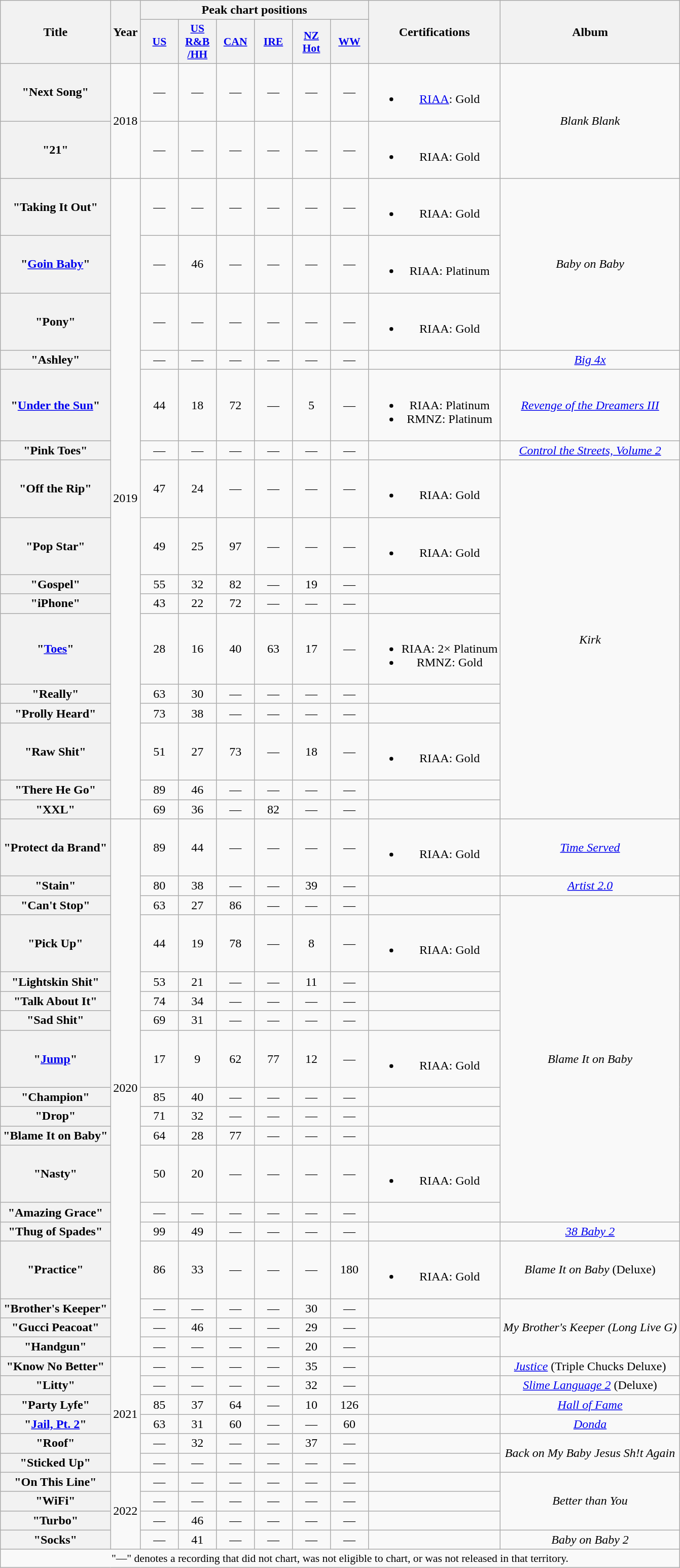<table class="wikitable plainrowheaders" style="text-align:center;">
<tr>
<th scope="col" rowspan="2">Title</th>
<th scope="col" rowspan="2">Year</th>
<th scope="col" colspan="6">Peak chart positions</th>
<th scope="col" rowspan="2">Certifications</th>
<th scope="col" rowspan="2">Album</th>
</tr>
<tr>
<th scope="col" style="width:3em;font-size:90%;"><a href='#'>US</a><br></th>
<th scope="col" style="width:3em;font-size:90%;"><a href='#'>US<br>R&B<br>/HH</a><br></th>
<th scope="col" style="width:3em;font-size:90%;"><a href='#'>CAN</a><br></th>
<th scope="col" style="width:3em;font-size:90%;"><a href='#'>IRE</a><br></th>
<th scope="col" style="width:3em;font-size:90%;"><a href='#'>NZ<br>Hot</a><br></th>
<th scope="col" style="width:3em;font-size:90%;"><a href='#'>WW</a><br></th>
</tr>
<tr>
<th scope="row">"Next Song"</th>
<td rowspan="2">2018</td>
<td>—</td>
<td>—</td>
<td>—</td>
<td>—</td>
<td>—</td>
<td>—</td>
<td><br><ul><li><a href='#'>RIAA</a>: Gold</li></ul></td>
<td rowspan="2"><em>Blank Blank</em></td>
</tr>
<tr>
<th scope="row">"21"</th>
<td>—</td>
<td>—</td>
<td>—</td>
<td>—</td>
<td>—</td>
<td>—</td>
<td><br><ul><li>RIAA: Gold</li></ul></td>
</tr>
<tr>
<th scope="row">"Taking It Out"</th>
<td rowspan="16">2019</td>
<td>—</td>
<td>—</td>
<td>—</td>
<td>—</td>
<td>—</td>
<td>—</td>
<td><br><ul><li>RIAA: Gold</li></ul></td>
<td rowspan="3"><em>Baby on Baby</em></td>
</tr>
<tr>
<th scope="row">"<a href='#'>Goin Baby</a>"</th>
<td>—</td>
<td>46</td>
<td>—</td>
<td>—</td>
<td>—</td>
<td>—</td>
<td><br><ul><li>RIAA: Platinum</li></ul></td>
</tr>
<tr>
<th scope="row">"Pony"</th>
<td>—</td>
<td>—</td>
<td>—</td>
<td>—</td>
<td>—</td>
<td>—</td>
<td><br><ul><li>RIAA: Gold</li></ul></td>
</tr>
<tr>
<th scope="row">"Ashley"<br></th>
<td>—</td>
<td>—</td>
<td>—</td>
<td>—</td>
<td>—</td>
<td>—</td>
<td></td>
<td><em><a href='#'>Big 4x</a></em></td>
</tr>
<tr>
<th scope="row">"<a href='#'>Under the Sun</a>"<br></th>
<td>44</td>
<td>18</td>
<td>72</td>
<td>—</td>
<td>5</td>
<td>—</td>
<td><br><ul><li>RIAA: Platinum</li><li>RMNZ: Platinum</li></ul></td>
<td><em><a href='#'>Revenge of the Dreamers III</a></em></td>
</tr>
<tr>
<th scope="row">"Pink Toes"<br></th>
<td>—</td>
<td>—</td>
<td>—</td>
<td>—</td>
<td>—</td>
<td>—</td>
<td></td>
<td><em><a href='#'>Control the Streets, Volume 2</a></em></td>
</tr>
<tr>
<th scope="row">"Off the Rip"</th>
<td>47</td>
<td>24</td>
<td>—</td>
<td>—</td>
<td>—</td>
<td>—</td>
<td><br><ul><li>RIAA: Gold</li></ul></td>
<td rowspan="10"><em>Kirk</em></td>
</tr>
<tr>
<th scope="row">"Pop Star"<br></th>
<td>49</td>
<td>25</td>
<td>97</td>
<td>—</td>
<td>—</td>
<td>—</td>
<td><br><ul><li>RIAA: Gold</li></ul></td>
</tr>
<tr>
<th scope="row">"Gospel"<br></th>
<td>55</td>
<td>32</td>
<td>82</td>
<td>—</td>
<td>19</td>
<td>—</td>
<td></td>
</tr>
<tr>
<th scope="row">"iPhone"<br></th>
<td>43</td>
<td>22</td>
<td>72</td>
<td>—</td>
<td>—</td>
<td>—</td>
<td></td>
</tr>
<tr>
<th scope="row">"<a href='#'>Toes</a>"<br></th>
<td>28</td>
<td>16</td>
<td>40</td>
<td>63</td>
<td>17</td>
<td>—</td>
<td><br><ul><li>RIAA: 2× Platinum</li><li>RMNZ: Gold</li></ul></td>
</tr>
<tr>
<th scope="row">"Really"<br></th>
<td>63</td>
<td>30</td>
<td>—</td>
<td>—</td>
<td>—</td>
<td>—</td>
<td></td>
</tr>
<tr>
<th scope="row">"Prolly Heard"</th>
<td>73</td>
<td>38</td>
<td>—</td>
<td>—</td>
<td>—</td>
<td>—</td>
<td></td>
</tr>
<tr>
<th scope="row">"Raw Shit"<br></th>
<td>51</td>
<td>27</td>
<td>73</td>
<td>—</td>
<td>18</td>
<td>—</td>
<td><br><ul><li>RIAA: Gold</li></ul></td>
</tr>
<tr>
<th scope="row">"There He Go"</th>
<td>89</td>
<td>46</td>
<td>—</td>
<td>—</td>
<td>—</td>
<td>—</td>
<td></td>
</tr>
<tr>
<th scope="row">"XXL"</th>
<td>69</td>
<td>36</td>
<td>—</td>
<td>82</td>
<td>—</td>
<td>—</td>
<td></td>
</tr>
<tr>
<th scope="row">"Protect da Brand"<br></th>
<td rowspan="18">2020</td>
<td>89</td>
<td>44</td>
<td>—</td>
<td>—</td>
<td>—</td>
<td>—</td>
<td><br><ul><li>RIAA: Gold</li></ul></td>
<td><em><a href='#'>Time Served</a></em></td>
</tr>
<tr>
<th scope="row">"Stain"<br></th>
<td>80</td>
<td>38</td>
<td>—</td>
<td>—</td>
<td>39</td>
<td>—</td>
<td></td>
<td><em><a href='#'>Artist 2.0</a></em></td>
</tr>
<tr>
<th scope="row">"Can't Stop"</th>
<td>63</td>
<td>27</td>
<td>86</td>
<td>—</td>
<td>—</td>
<td>—</td>
<td></td>
<td rowspan="11"><em>Blame It on Baby</em></td>
</tr>
<tr>
<th scope="row">"Pick Up"<br></th>
<td>44</td>
<td>19</td>
<td>78</td>
<td>—</td>
<td>8</td>
<td>—</td>
<td><br><ul><li>RIAA: Gold</li></ul></td>
</tr>
<tr>
<th scope="row">"Lightskin Shit"<br></th>
<td>53</td>
<td>21</td>
<td>—</td>
<td>—</td>
<td>11</td>
<td>—</td>
<td></td>
</tr>
<tr>
<th scope="row">"Talk About It"</th>
<td>74</td>
<td>34</td>
<td>—</td>
<td>—</td>
<td>—</td>
<td>—</td>
<td></td>
</tr>
<tr>
<th scope="row">"Sad Shit"</th>
<td>69</td>
<td>31</td>
<td>—</td>
<td>—</td>
<td>—</td>
<td>—</td>
<td></td>
</tr>
<tr>
<th scope="row">"<a href='#'>Jump</a>"<br></th>
<td>17</td>
<td>9</td>
<td>62</td>
<td>77</td>
<td>12</td>
<td>—</td>
<td><br><ul><li>RIAA: Gold</li></ul></td>
</tr>
<tr>
<th scope="row">"Champion"</th>
<td>85</td>
<td>40</td>
<td>—</td>
<td>—</td>
<td>—</td>
<td>—</td>
<td></td>
</tr>
<tr>
<th scope="row">"Drop"<br></th>
<td>71</td>
<td>32</td>
<td>—</td>
<td>—</td>
<td>—</td>
<td>—</td>
<td></td>
</tr>
<tr>
<th scope="row">"Blame It on Baby"</th>
<td>64</td>
<td>28</td>
<td>77</td>
<td>—</td>
<td>—</td>
<td>—</td>
<td></td>
</tr>
<tr>
<th scope="row">"Nasty"<br></th>
<td>50</td>
<td>20</td>
<td>—</td>
<td>—</td>
<td>—</td>
<td>—</td>
<td><br><ul><li>RIAA: Gold</li></ul></td>
</tr>
<tr>
<th scope="row">"Amazing Grace"</th>
<td>—</td>
<td>—</td>
<td>—</td>
<td>—</td>
<td>—</td>
<td>—</td>
<td></td>
</tr>
<tr>
<th scope="row">"Thug of Spades"<br></th>
<td>99</td>
<td>49</td>
<td>—</td>
<td>—</td>
<td>—</td>
<td>—</td>
<td></td>
<td><em><a href='#'>38 Baby 2</a></em></td>
</tr>
<tr>
<th scope="row">"Practice"</th>
<td>86</td>
<td>33</td>
<td>—</td>
<td>—</td>
<td>—</td>
<td>180</td>
<td><br><ul><li>RIAA: Gold</li></ul></td>
<td><em>Blame It on Baby</em> (Deluxe)</td>
</tr>
<tr>
<th scope="row">"Brother's Keeper"</th>
<td>—</td>
<td>—</td>
<td>—</td>
<td>—</td>
<td>30</td>
<td>—</td>
<td></td>
<td rowspan="3"><em>My Brother's Keeper (Long Live G)</em></td>
</tr>
<tr>
<th scope="row">"Gucci Peacoat"</th>
<td>—</td>
<td>46</td>
<td>—</td>
<td>—</td>
<td>29</td>
<td>—</td>
<td></td>
</tr>
<tr>
<th scope="row">"Handgun"<br></th>
<td>—</td>
<td>—</td>
<td>—</td>
<td>—</td>
<td>20</td>
<td>—</td>
<td></td>
</tr>
<tr>
<th scope="row">"Know No Better"<br></th>
<td rowspan="6">2021</td>
<td>—</td>
<td>—</td>
<td>—</td>
<td>—</td>
<td>35</td>
<td>—</td>
<td></td>
<td><em><a href='#'>Justice</a></em> (Triple Chucks Deluxe)</td>
</tr>
<tr>
<th scope="row">"Litty"<br></th>
<td>—</td>
<td>—</td>
<td>—</td>
<td>—</td>
<td>32</td>
<td>—</td>
<td></td>
<td><em><a href='#'>Slime Language 2</a></em> (Deluxe)</td>
</tr>
<tr>
<th scope="row">"Party Lyfe"<br></th>
<td>85</td>
<td>37</td>
<td>64</td>
<td>—</td>
<td>10</td>
<td>126</td>
<td></td>
<td><em><a href='#'>Hall of Fame</a></em></td>
</tr>
<tr>
<th scope="row">"<a href='#'>Jail, Pt. 2</a>"<br></th>
<td>63</td>
<td>31</td>
<td>60</td>
<td>—</td>
<td>—</td>
<td>60</td>
<td></td>
<td><em><a href='#'>Donda</a></em></td>
</tr>
<tr>
<th scope="row">"Roof"</th>
<td>—</td>
<td>32</td>
<td>—</td>
<td>—</td>
<td>37</td>
<td>—</td>
<td></td>
<td rowspan="2"><em>Back on My Baby Jesus Sh!t Again</em></td>
</tr>
<tr>
<th scope="row">"Sticked Up"<br></th>
<td>—</td>
<td>—</td>
<td>—</td>
<td>—</td>
<td>—</td>
<td>—</td>
<td></td>
</tr>
<tr>
<th scope="row">"On This Line"<br></th>
<td rowspan="4">2022</td>
<td>—</td>
<td>—</td>
<td>—</td>
<td>—</td>
<td>—</td>
<td>—</td>
<td></td>
<td rowspan="3"><em>Better than You</em></td>
</tr>
<tr>
<th scope="row">"WiFi"<br></th>
<td>—</td>
<td>—</td>
<td>—</td>
<td>—</td>
<td>—</td>
<td>—</td>
<td></td>
</tr>
<tr>
<th scope="row">"Turbo"<br></th>
<td>—</td>
<td>46</td>
<td>—</td>
<td>—</td>
<td>—</td>
<td>—</td>
<td></td>
</tr>
<tr>
<th scope="row">"Socks"</th>
<td>—</td>
<td>41</td>
<td>—</td>
<td>—</td>
<td>—</td>
<td>—</td>
<td></td>
<td><em>Baby on Baby 2</em></td>
</tr>
<tr>
<td colspan="10" style="font-size:90%">"—" denotes a recording that did not chart, was not eligible to chart, or was not released in that territory.</td>
</tr>
</table>
